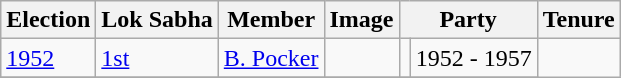<table class="wikitable sortable">
<tr>
<th>Election</th>
<th>Lok Sabha</th>
<th>Member</th>
<th>Image</th>
<th colspan="2">Party</th>
<th>Tenure</th>
</tr>
<tr>
<td><a href='#'>1952</a></td>
<td><a href='#'>1st</a></td>
<td><a href='#'>B. Pocker</a></td>
<td></td>
<td></td>
<td>1952 - 1957</td>
</tr>
<tr>
</tr>
</table>
